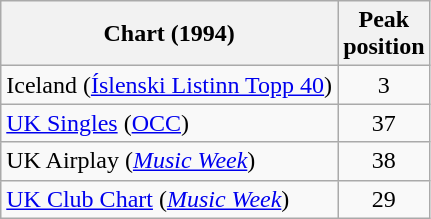<table class="wikitable sortable">
<tr>
<th align="left">Chart (1994)</th>
<th align="left">Peak<br>position</th>
</tr>
<tr>
<td align="left">Iceland (<a href='#'>Íslenski Listinn Topp 40</a>)</td>
<td style="text-align:center;">3</td>
</tr>
<tr>
<td align="left"><a href='#'>UK Singles</a> (<a href='#'>OCC</a>)</td>
<td style="text-align:center;">37</td>
</tr>
<tr>
<td align="left">UK Airplay (<em><a href='#'>Music Week</a></em>)</td>
<td style="text-align:center;">38</td>
</tr>
<tr>
<td align="left"><a href='#'>UK Club Chart</a> (<em><a href='#'>Music Week</a></em>)</td>
<td style="text-align:center;">29</td>
</tr>
</table>
